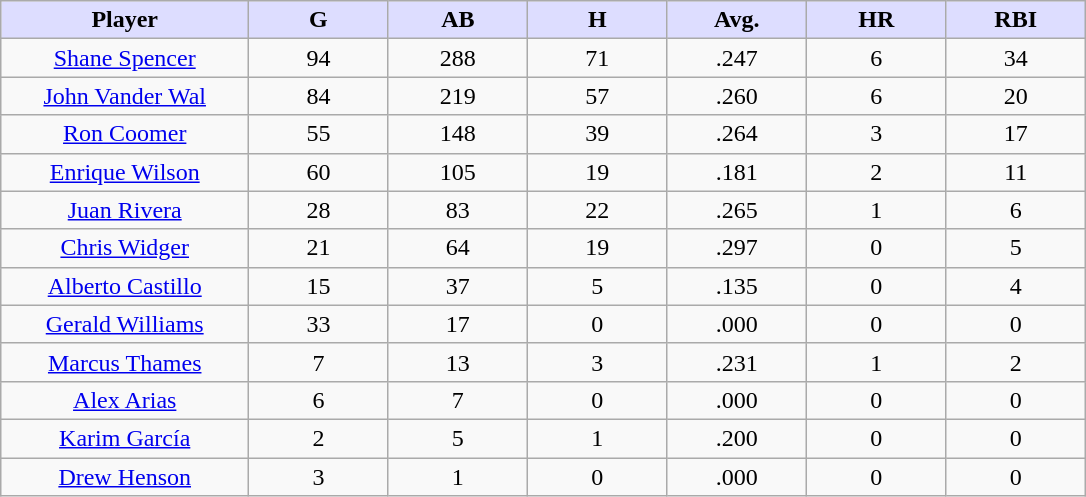<table class= "wikitable sortable">
<tr>
<th style="background:#ddf; width:16%">Player</th>
<th style="background:#ddf; width:9%">G</th>
<th style="background:#ddf; width:9%">AB</th>
<th style="background:#ddf; width:9%">H</th>
<th style="background:#ddf; width:9%">Avg.</th>
<th style="background:#ddf; width:9%">HR</th>
<th style="background:#ddf; width:9%">RBI</th>
</tr>
<tr align="center">
<td><a href='#'>Shane Spencer</a></td>
<td>94</td>
<td>288</td>
<td>71</td>
<td>.247</td>
<td>6</td>
<td>34</td>
</tr>
<tr align="center">
<td><a href='#'>John Vander Wal</a></td>
<td>84</td>
<td>219</td>
<td>57</td>
<td>.260</td>
<td>6</td>
<td>20</td>
</tr>
<tr align="center">
<td><a href='#'>Ron Coomer</a></td>
<td>55</td>
<td>148</td>
<td>39</td>
<td>.264</td>
<td>3</td>
<td>17</td>
</tr>
<tr align="center">
<td><a href='#'>Enrique Wilson</a></td>
<td>60</td>
<td>105</td>
<td>19</td>
<td>.181</td>
<td>2</td>
<td>11</td>
</tr>
<tr align="center">
<td><a href='#'>Juan Rivera</a></td>
<td>28</td>
<td>83</td>
<td>22</td>
<td>.265</td>
<td>1</td>
<td>6</td>
</tr>
<tr align="center">
<td><a href='#'>Chris Widger</a></td>
<td>21</td>
<td>64</td>
<td>19</td>
<td>.297</td>
<td>0</td>
<td>5</td>
</tr>
<tr align="center">
<td><a href='#'>Alberto Castillo</a></td>
<td>15</td>
<td>37</td>
<td>5</td>
<td>.135</td>
<td>0</td>
<td>4</td>
</tr>
<tr align="center">
<td><a href='#'>Gerald Williams</a></td>
<td>33</td>
<td>17</td>
<td>0</td>
<td>.000</td>
<td>0</td>
<td>0</td>
</tr>
<tr align="center">
<td><a href='#'>Marcus Thames</a></td>
<td>7</td>
<td>13</td>
<td>3</td>
<td>.231</td>
<td>1</td>
<td>2</td>
</tr>
<tr align="center">
<td><a href='#'>Alex Arias</a></td>
<td>6</td>
<td>7</td>
<td>0</td>
<td>.000</td>
<td>0</td>
<td>0</td>
</tr>
<tr align="center">
<td><a href='#'>Karim García</a></td>
<td>2</td>
<td>5</td>
<td>1</td>
<td>.200</td>
<td>0</td>
<td>0</td>
</tr>
<tr align="center">
<td><a href='#'>Drew Henson</a></td>
<td>3</td>
<td>1</td>
<td>0</td>
<td>.000</td>
<td>0</td>
<td>0</td>
</tr>
</table>
